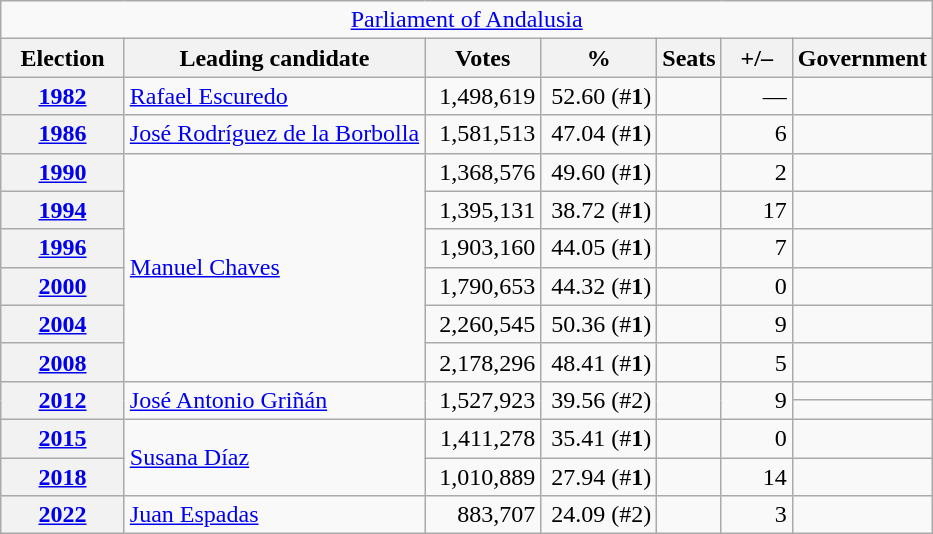<table class="wikitable" style="text-align:right;">
<tr>
<td colspan="8" align="center"><a href='#'>Parliament of Andalusia</a></td>
</tr>
<tr>
<th width="75">Election</th>
<th>Leading candidate</th>
<th width="70">Votes</th>
<th width="70">%</th>
<th>Seats</th>
<th width="40">+/–</th>
<th>Government</th>
</tr>
<tr>
<th><a href='#'>1982</a></th>
<td align="left"><a href='#'>Rafael Escuredo</a></td>
<td>1,498,619</td>
<td>52.60 (#<strong>1</strong>)</td>
<td></td>
<td>—</td>
<td></td>
</tr>
<tr>
<th><a href='#'>1986</a></th>
<td align="left"><a href='#'>José Rodríguez de la Borbolla</a></td>
<td>1,581,513</td>
<td>47.04 (#<strong>1</strong>)</td>
<td></td>
<td>6</td>
<td></td>
</tr>
<tr>
<th><a href='#'>1990</a></th>
<td rowspan="6" align="left"><a href='#'>Manuel Chaves</a></td>
<td>1,368,576</td>
<td>49.60 (#<strong>1</strong>)</td>
<td></td>
<td>2</td>
<td></td>
</tr>
<tr>
<th><a href='#'>1994</a></th>
<td>1,395,131</td>
<td>38.72 (#<strong>1</strong>)</td>
<td></td>
<td>17</td>
<td></td>
</tr>
<tr>
<th><a href='#'>1996</a></th>
<td>1,903,160</td>
<td>44.05 (#<strong>1</strong>)</td>
<td></td>
<td>7</td>
<td></td>
</tr>
<tr>
<th><a href='#'>2000</a></th>
<td>1,790,653</td>
<td>44.32 (#<strong>1</strong>)</td>
<td></td>
<td>0</td>
<td></td>
</tr>
<tr>
<th><a href='#'>2004</a></th>
<td>2,260,545</td>
<td>50.36 (#<strong>1</strong>)</td>
<td></td>
<td>9</td>
<td></td>
</tr>
<tr>
<th><a href='#'>2008</a></th>
<td>2,178,296</td>
<td>48.41 (#<strong>1</strong>)</td>
<td></td>
<td>5</td>
<td></td>
</tr>
<tr>
<th rowspan="2"><a href='#'>2012</a></th>
<td rowspan="2" align="left"><a href='#'>José Antonio Griñán</a></td>
<td rowspan="2">1,527,923</td>
<td rowspan="2">39.56 (#2)</td>
<td rowspan="2"></td>
<td rowspan="2">9</td>
<td></td>
</tr>
<tr>
<td></td>
</tr>
<tr>
<th><a href='#'>2015</a></th>
<td rowspan="2" align="left"><a href='#'>Susana Díaz</a></td>
<td>1,411,278</td>
<td>35.41 (#<strong>1</strong>)</td>
<td></td>
<td>0</td>
<td></td>
</tr>
<tr>
<th><a href='#'>2018</a></th>
<td>1,010,889</td>
<td>27.94 (#<strong>1</strong>)</td>
<td></td>
<td>14</td>
<td></td>
</tr>
<tr>
<th><a href='#'>2022</a></th>
<td align="left"><a href='#'>Juan Espadas</a></td>
<td>883,707</td>
<td>24.09 (#2)</td>
<td></td>
<td>3</td>
<td></td>
</tr>
</table>
